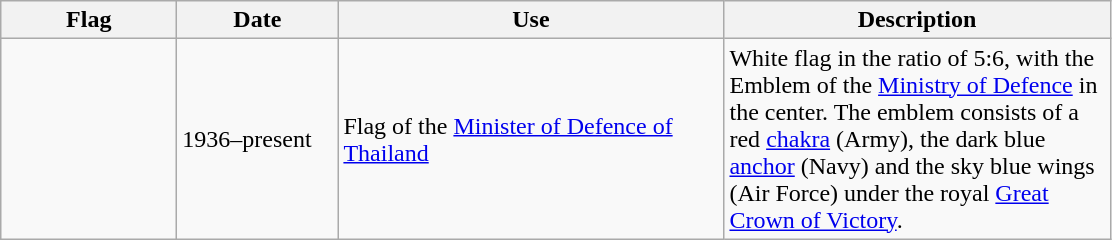<table class="wikitable">
<tr>
<th width="110">Flag</th>
<th width="100">Date</th>
<th width="250">Use</th>
<th width="250">Description</th>
</tr>
<tr>
<td></td>
<td>1936–present</td>
<td>Flag of the <a href='#'>Minister of Defence of Thailand</a></td>
<td>White flag in the ratio of 5:6, with the Emblem of the <a href='#'>Ministry of Defence</a> in the center. The emblem consists of a red <a href='#'>chakra</a> (Army), the dark blue <a href='#'>anchor</a> (Navy) and the sky blue wings (Air Force) under the royal <a href='#'>Great Crown of Victory</a>.</td>
</tr>
</table>
